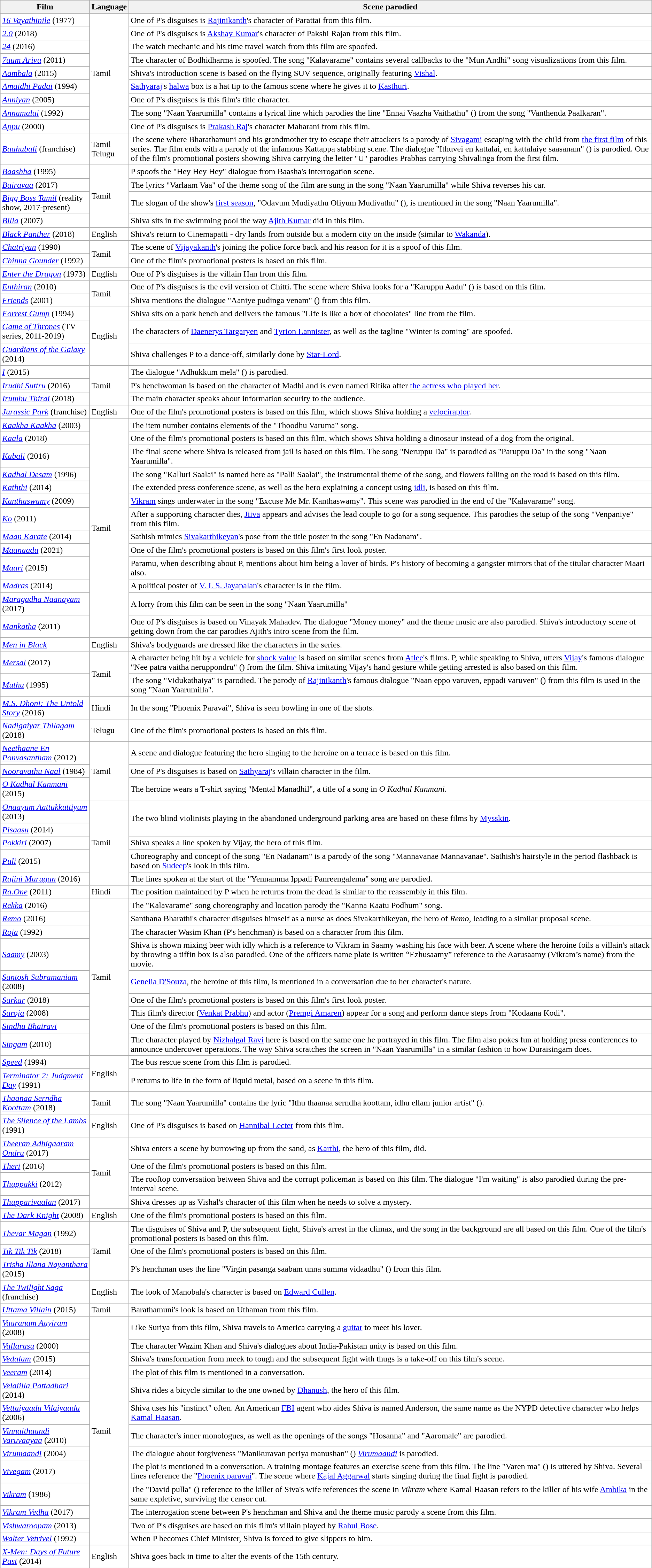<table class="wikitable" style="background:#ffffff;">
<tr>
<th>Film</th>
<th>Language</th>
<th>Scene parodied</th>
</tr>
<tr>
<td><em><a href='#'>16 Vayathinile</a></em> (1977)</td>
<td rowspan="9">Tamil</td>
<td>One of P's disguises is <a href='#'>Rajinikanth</a>'s character of Parattai from this film.</td>
</tr>
<tr>
<td><em><a href='#'>2.0</a></em> (2018)</td>
<td>One of P's disguises is <a href='#'>Akshay Kumar</a>'s character of Pakshi Rajan from this film.</td>
</tr>
<tr>
<td><em><a href='#'>24</a></em> (2016)</td>
<td>The watch mechanic and his time travel watch from this film are spoofed.</td>
</tr>
<tr>
<td><em><a href='#'>7aum Arivu</a></em> (2011)</td>
<td>The character of Bodhidharma is spoofed. The song "Kalavarame" contains several callbacks to the "Mun Andhi" song visualizations from this film.</td>
</tr>
<tr>
<td><em><a href='#'>Aambala</a></em> (2015)</td>
<td>Shiva's introduction scene is based on the flying SUV sequence, originally featuring <a href='#'>Vishal</a>.</td>
</tr>
<tr>
<td><em><a href='#'>Amaidhi Padai</a></em> (1994)</td>
<td><a href='#'>Sathyaraj</a>'s <a href='#'>halwa</a> box is a hat tip to the famous scene where he gives it to <a href='#'>Kasthuri</a>.</td>
</tr>
<tr>
<td><em><a href='#'>Anniyan</a></em> (2005)</td>
<td>One of P's disguises is this film's title character.</td>
</tr>
<tr>
<td><em><a href='#'>Annamalai</a></em> (1992)</td>
<td>The song "Naan Yaarumilla" contains a lyrical line which parodies the line "Ennai Vaazha Vaithathu" () from the song "Vanthenda Paalkaran".</td>
</tr>
<tr>
<td><em><a href='#'>Appu</a></em> (2000)</td>
<td>One of P's disguises is <a href='#'>Prakash Raj</a>'s character Maharani from this film.</td>
</tr>
<tr>
<td><em><a href='#'>Baahubali</a></em> (franchise)</td>
<td>Tamil<br> Telugu</td>
<td>The scene where Bharathamuni and his grandmother try to escape their attackers is a parody of <a href='#'>Sivagami</a> escaping with the child from <a href='#'>the first film</a> of this series. The film ends with a parody of the infamous Kattappa stabbing scene. The dialogue "Ithuvei en kattalai, en kattalaiye saasanam"  () is parodied. One of the film's promotional posters showing Shiva carrying the letter "U" parodies Prabhas carrying Shivalinga from the first film.</td>
</tr>
<tr>
<td><em><a href='#'>Baashha</a></em> (1995)</td>
<td rowspan="4">Tamil</td>
<td>P spoofs the "Hey Hey Hey" dialogue from Baasha's interrogation scene.</td>
</tr>
<tr>
<td><em><a href='#'>Bairavaa</a></em> (2017)</td>
<td>The lyrics "Varlaam Vaa" of the theme song of the film are sung in the song "Naan Yaarumilla" while Shiva reverses his car.</td>
</tr>
<tr>
<td><em><a href='#'>Bigg Boss Tamil</a></em> (reality show, 2017-present)</td>
<td>The slogan of the show's <a href='#'>first season</a>, "Odavum Mudiyathu Oliyum Mudivathu" (), is mentioned in the song "Naan Yaarumilla".</td>
</tr>
<tr>
<td><em><a href='#'>Billa</a></em> (2007)</td>
<td>Shiva sits in the swimming pool the way <a href='#'>Ajith Kumar</a> did in this film.</td>
</tr>
<tr>
<td><em><a href='#'>Black Panther</a></em> (2018)</td>
<td>English</td>
<td>Shiva's return to Cinemapatti - dry lands from outside but a modern city on the inside (similar to <a href='#'>Wakanda</a>).</td>
</tr>
<tr>
<td><em><a href='#'>Chatriyan</a></em> (1990)</td>
<td rowspan="2">Tamil</td>
<td>The scene of <a href='#'>Vijayakanth</a>'s joining the police force back and his reason for it is a spoof of this film.</td>
</tr>
<tr>
<td><em><a href='#'>Chinna Gounder</a></em> (1992)</td>
<td>One of the film's promotional posters is based on this film.</td>
</tr>
<tr>
<td><em><a href='#'>Enter the Dragon</a></em> (1973)</td>
<td>English</td>
<td>One of P's disguises is the villain Han from this film.</td>
</tr>
<tr>
<td><em><a href='#'>Enthiran</a></em> (2010)</td>
<td rowspan="2">Tamil</td>
<td>One of P's disguises is the evil version of Chitti. The scene where Shiva looks for a "Karuppu Aadu"  () is based on this film.</td>
</tr>
<tr>
<td><em><a href='#'>Friends</a></em> (2001)</td>
<td>Shiva mentions the dialogue "Aaniye pudinga venam" () from this film.</td>
</tr>
<tr>
<td><em><a href='#'>Forrest Gump</a></em> (1994)</td>
<td rowspan="3">English</td>
<td>Shiva sits on a park bench and delivers the famous "Life is like a box of chocolates" line from the film.</td>
</tr>
<tr>
<td><em><a href='#'>Game of Thrones</a></em> (TV series, 2011-2019)</td>
<td>The characters of <a href='#'>Daenerys Targaryen</a> and <a href='#'>Tyrion Lannister</a>, as well as the tagline "Winter is coming" are spoofed.</td>
</tr>
<tr>
<td><em><a href='#'>Guardians of the Galaxy</a></em> (2014)</td>
<td>Shiva challenges P to a dance-off, similarly done by <a href='#'>Star-Lord</a>.</td>
</tr>
<tr>
<td><em><a href='#'>I</a></em> (2015)</td>
<td rowspan="3">Tamil</td>
<td>The dialogue "Adhukkum mela" () is parodied.</td>
</tr>
<tr>
<td><em><a href='#'>Irudhi Suttru</a></em> (2016)</td>
<td>P's henchwoman is based on the character of Madhi and is even named Ritika after <a href='#'>the actress who played her</a>.</td>
</tr>
<tr>
<td><em><a href='#'>Irumbu Thirai</a></em> (2018)</td>
<td>The main character speaks about information security to the audience.</td>
</tr>
<tr>
<td><em><a href='#'>Jurassic Park</a></em> (franchise)</td>
<td>English</td>
<td>One of the film's promotional posters is based on this film, which shows Shiva holding a <a href='#'>velociraptor</a>.</td>
</tr>
<tr>
<td><em><a href='#'>Kaakha Kaakha</a></em> (2003)</td>
<td rowspan="13">Tamil</td>
<td>The item number contains elements of the "Thoodhu Varuma" song.</td>
</tr>
<tr>
<td><em><a href='#'>Kaala</a></em> (2018)</td>
<td>One of the film's promotional posters is based on this film, which shows Shiva holding a dinosaur instead of a dog from the original.</td>
</tr>
<tr>
<td><em><a href='#'>Kabali</a></em> (2016)</td>
<td>The final scene where Shiva is released from jail is based on this film. The song "Neruppu Da" is parodied as "Paruppu Da" in the song "Naan Yaarumilla".</td>
</tr>
<tr>
<td><em><a href='#'>Kadhal Desam</a></em> (1996)</td>
<td>The song "Kalluri Saalai" is named here as "Palli Saalai", the instrumental theme of the song, and flowers falling on the road is based on this film.</td>
</tr>
<tr>
<td><em><a href='#'>Kaththi</a></em> (2014)</td>
<td>The extended press conference scene, as well as the hero explaining a concept using <a href='#'>idli</a>, is based on this film.</td>
</tr>
<tr>
<td><em><a href='#'>Kanthaswamy</a></em> (2009)</td>
<td><a href='#'>Vikram</a> sings underwater in the song "Excuse Me Mr. Kanthaswamy". This scene was parodied in the end of the "Kalavarame" song.</td>
</tr>
<tr>
<td><em><a href='#'>Ko</a></em> (2011)</td>
<td>After a supporting character dies, <a href='#'>Jiiva</a> appears and advises the lead couple to go for a song sequence. This parodies the setup of the song "Venpaniye" from this film.</td>
</tr>
<tr>
<td><em><a href='#'>Maan Karate</a></em> (2014)</td>
<td>Sathish mimics <a href='#'>Sivakarthikeyan</a>'s pose from the title poster in the song "En Nadanam".</td>
</tr>
<tr>
<td><em><a href='#'>Maanaadu</a></em> (2021)</td>
<td>One of the film's promotional posters is based on this film's first look poster.</td>
</tr>
<tr>
<td><em><a href='#'>Maari</a></em> (2015)</td>
<td>Paramu, when describing about P, mentions about him being a lover of birds. P's history of becoming a gangster mirrors that of the titular character Maari also.</td>
</tr>
<tr>
<td><em><a href='#'>Madras</a></em> (2014)</td>
<td>A political poster of <a href='#'>V. I. S. Jayapalan</a>'s character is in the film.</td>
</tr>
<tr>
<td><em><a href='#'>Maragadha Naanayam</a></em> (2017)</td>
<td>A lorry from this film can be seen in the song "Naan Yaarumilla"</td>
</tr>
<tr>
<td><em><a href='#'>Mankatha</a></em> (2011)</td>
<td>One of P's disguises is based on Vinayak Mahadev. The dialogue "Money money" and the theme music are also parodied. Shiva's introductory scene of getting down from the car parodies Ajith's intro scene from the film.</td>
</tr>
<tr>
<td><em><a href='#'>Men in Black</a></em></td>
<td>English</td>
<td>Shiva's bodyguards are dressed like the characters in the series.</td>
</tr>
<tr>
<td><em><a href='#'>Mersal</a></em> (2017)</td>
<td rowspan="2">Tamil</td>
<td>A character being hit by a vehicle for <a href='#'>shock value</a> is based on similar scenes from <a href='#'>Atlee</a>'s films. P, while speaking to Shiva, utters <a href='#'>Vijay</a>'s famous dialogue "Nee patra vaitha neruppondru" () from the film. Shiva imitating Vijay's hand gesture while getting arrested is also based on this film.</td>
</tr>
<tr>
<td><em><a href='#'>Muthu</a></em> (1995)</td>
<td>The song "Vidukathaiya" is parodied. The parody of <a href='#'>Rajinikanth</a>'s famous dialogue "Naan eppo varuven, eppadi varuven" () from this film is used in the song "Naan Yaarumilla".</td>
</tr>
<tr>
<td><em><a href='#'>M.S. Dhoni: The Untold Story</a></em> (2016)</td>
<td>Hindi</td>
<td>In the song "Phoenix Paravai", Shiva is seen bowling in one of the shots.</td>
</tr>
<tr>
<td><em><a href='#'>Nadigaiyar Thilagam</a></em> (2018)</td>
<td>Telugu</td>
<td>One of the film's promotional posters is based on this film.</td>
</tr>
<tr>
<td><em><a href='#'>Neethaane En Ponvasantham</a></em> (2012)</td>
<td rowspan="3">Tamil</td>
<td>A scene and dialogue featuring the hero singing to the heroine on a terrace is based on this film.</td>
</tr>
<tr>
<td><em><a href='#'>Nooravathu Naal</a></em> (1984)</td>
<td>One of P's disguises is based on <a href='#'>Sathyaraj</a>'s villain character in the film.</td>
</tr>
<tr>
<td><em><a href='#'>O Kadhal Kanmani</a></em> (2015)</td>
<td>The heroine wears a T-shirt saying "Mental Manadhil", a title of a song in <em>O Kadhal Kanmani</em>.</td>
</tr>
<tr>
<td><em><a href='#'>Onaayum Aattukkuttiyum</a></em> (2013)</td>
<td rowspan="5">Tamil</td>
<td rowspan="2">The two blind violinists playing in the abandoned underground parking area are based on these films by <a href='#'>Mysskin</a>.</td>
</tr>
<tr>
<td><em><a href='#'>Pisaasu</a></em> (2014)</td>
</tr>
<tr>
<td><em><a href='#'>Pokkiri</a></em> (2007)</td>
<td>Shiva speaks a line spoken by Vijay, the hero of this film.</td>
</tr>
<tr>
<td><em><a href='#'>Puli</a></em> (2015)</td>
<td>Choreography and concept of the song "En Nadanam" is a parody of the song "Mannavanae Mannavanae". Sathish's hairstyle in the period flashback is based on <a href='#'>Sudeep</a>'s look in this film.</td>
</tr>
<tr>
<td><em><a href='#'>Rajini Murugan</a></em> (2016)</td>
<td>The lines spoken at the start of the "Yennamma Ippadi Panreengalema" song are parodied.</td>
</tr>
<tr>
<td><em><a href='#'>Ra.One</a></em> (2011)</td>
<td>Hindi</td>
<td>The position maintained by P when he returns from the dead is similar to the reassembly in this film.</td>
</tr>
<tr>
<td><em><a href='#'>Rekka</a></em> (2016)</td>
<td rowspan="9">Tamil</td>
<td>The "Kalavarame" song choreography and location parody the "Kanna Kaatu Podhum" song.</td>
</tr>
<tr>
<td><em><a href='#'>Remo</a></em> (2016)</td>
<td>Santhana Bharathi's character disguises himself as a nurse as does Sivakarthikeyan, the hero of <em>Remo</em>, leading to a similar proposal scene.</td>
</tr>
<tr>
<td><em><a href='#'>Roja</a></em> (1992)</td>
<td>The character Wasim Khan (P's henchman) is based on a character from this film.</td>
</tr>
<tr>
<td><em><a href='#'>Saamy</a></em> (2003)</td>
<td>Shiva is shown mixing beer with idly which is a reference to Vikram in Saamy washing his face with beer. A scene where the heroine foils a villain's attack by throwing a tiffin box is also parodied. One of the officers name plate is written “Ezhusaamy” reference to the Aarusaamy (Vikram’s name) from the movie.</td>
</tr>
<tr>
<td><em><a href='#'>Santosh Subramaniam</a></em> (2008)</td>
<td><a href='#'>Genelia D'Souza</a>, the heroine of this film, is mentioned in a conversation due to her character's nature.</td>
</tr>
<tr>
<td><em><a href='#'>Sarkar</a></em> (2018)</td>
<td>One of the film's promotional posters is based on this film's first look poster.</td>
</tr>
<tr>
<td><em><a href='#'>Saroja</a></em> (2008)</td>
<td>This film's director (<a href='#'>Venkat Prabhu</a>) and actor (<a href='#'>Premgi Amaren</a>) appear for a song and perform dance steps from "Kodaana Kodi".</td>
</tr>
<tr>
<td><em><a href='#'>Sindhu Bhairavi</a></em></td>
<td>One of the film's promotional posters is based on this film.</td>
</tr>
<tr>
<td><em><a href='#'>Singam</a></em> (2010)</td>
<td>The character played by <a href='#'>Nizhalgal Ravi</a> here is based on the same one he portrayed in this film. The film also pokes fun at holding press conferences to announce undercover operations. The way Shiva scratches the screen in "Naan Yaarumilla" in a similar fashion to how Duraisingam does.</td>
</tr>
<tr>
<td><em><a href='#'>Speed</a></em> (1994)</td>
<td rowspan="2">English</td>
<td>The bus rescue scene from this film is parodied.</td>
</tr>
<tr>
<td><em><a href='#'>Terminator 2: Judgment Day</a></em> (1991)</td>
<td>P returns to life in the form of liquid metal, based on a scene in this film.</td>
</tr>
<tr>
<td><em><a href='#'>Thaanaa Serndha Koottam</a></em> (2018)</td>
<td>Tamil</td>
<td>The song "Naan Yaarumilla" contains the lyric "Ithu thaanaa serndha koottam, idhu ellam junior artist" ().</td>
</tr>
<tr>
<td><em><a href='#'>The Silence of the Lambs</a></em> (1991)</td>
<td>English</td>
<td>One of P's disguises is based on <a href='#'>Hannibal Lecter</a> from this film.</td>
</tr>
<tr>
<td><em><a href='#'>Theeran Adhigaaram Ondru</a></em> (2017)</td>
<td rowspan="4">Tamil</td>
<td>Shiva enters a scene by burrowing up from the sand, as <a href='#'>Karthi</a>, the hero of this film, did.</td>
</tr>
<tr>
<td><em><a href='#'>Theri</a></em> (2016)</td>
<td>One of the film's promotional posters is based on this film.</td>
</tr>
<tr>
<td><em><a href='#'>Thuppakki</a></em> (2012)</td>
<td>The rooftop conversation between Shiva and the corrupt policeman is based on this film. The dialogue "I'm waiting" is also parodied during the pre-interval scene.</td>
</tr>
<tr>
<td><em><a href='#'>Thupparivaalan</a></em> (2017)</td>
<td>Shiva dresses up as Vishal's character of this film when he needs to solve a mystery.</td>
</tr>
<tr>
<td><em><a href='#'>The Dark Knight</a></em> (2008)</td>
<td>English</td>
<td>One of the film's promotional posters is based on this film.</td>
</tr>
<tr>
<td><em><a href='#'>Thevar Magan</a></em> (1992)</td>
<td rowspan="3">Tamil</td>
<td>The disguises of Shiva and P, the subsequent fight, Shiva's arrest in the climax, and the song in the background are all based on this film. One of the film's promotional posters is based on this film.</td>
</tr>
<tr>
<td><em><a href='#'>Tik Tik Tik</a></em> (2018)</td>
<td>One of the film's promotional posters is based on this film.</td>
</tr>
<tr>
<td><em><a href='#'>Trisha Illana Nayanthara</a></em> (2015)</td>
<td>P's henchman uses the line "Virgin pasanga saabam unna summa vidaadhu" () from this film.</td>
</tr>
<tr>
<td><em><a href='#'>The Twilight Saga</a></em> (franchise)</td>
<td>English</td>
<td>The look of Manobala's character is based on <a href='#'>Edward Cullen</a>.</td>
</tr>
<tr>
<td><em><a href='#'>Uttama Villain</a></em> (2015)</td>
<td>Tamil</td>
<td>Barathamuni's look is based on Uthaman from this film.</td>
</tr>
<tr>
<td><em><a href='#'>Vaaranam Aayiram</a></em> (2008)</td>
<td rowspan="13">Tamil</td>
<td>Like Suriya from this film, Shiva travels to America carrying a <a href='#'>guitar</a> to meet his lover.</td>
</tr>
<tr>
<td><em><a href='#'>Vallarasu</a></em> (2000)</td>
<td>The character Wazim Khan and Shiva's dialogues about India-Pakistan unity is based on this film.</td>
</tr>
<tr>
<td><em><a href='#'>Vedalam</a></em> (2015)</td>
<td>Shiva's transformation from meek to tough and the subsequent fight with thugs is a take-off on this film's scene.</td>
</tr>
<tr>
<td><em><a href='#'>Veeram</a></em> (2014)</td>
<td>The plot of this film is mentioned in a conversation.</td>
</tr>
<tr>
<td><em><a href='#'>Velaiilla Pattadhari</a></em> (2014)</td>
<td>Shiva rides a bicycle similar to the one owned by <a href='#'>Dhanush</a>, the hero of this film.</td>
</tr>
<tr>
<td><em><a href='#'>Vettaiyaadu Vilaiyaadu</a></em> (2006)</td>
<td>Shiva uses his "instinct" often. An American <a href='#'>FBI</a> agent who aides Shiva is named Anderson, the same name as the NYPD detective character who helps <a href='#'>Kamal Haasan</a>.</td>
</tr>
<tr>
<td><em><a href='#'>Vinnaithaandi Varuvaayaa</a></em> (2010)</td>
<td>The character's inner monologues, as well as the openings of the songs "Hosanna" and "Aaromale" are parodied.</td>
</tr>
<tr>
<td><em><a href='#'>Virumaandi</a></em> (2004)</td>
<td>The dialogue about forgiveness "Manikuravan periya manushan" () <em><a href='#'>Virumaandi</a></em> is parodied.</td>
</tr>
<tr>
<td><em><a href='#'>Vivegam</a></em> (2017)</td>
<td>The plot is mentioned in a conversation. A training montage features an exercise scene from this film. The line "Varen ma" () is uttered by Shiva. Several lines reference the "<a href='#'>Phoenix paravai</a>". The scene where <a href='#'>Kajal Aggarwal</a> starts singing during the final fight is parodied.</td>
</tr>
<tr>
<td><em><a href='#'>Vikram</a></em> (1986)</td>
<td>The "David pulla" () reference to the killer of Siva's wife references the scene in <em>Vikram</em> where Kamal Haasan refers to the killer of his wife <a href='#'>Ambika</a> in the same expletive, surviving the censor cut.</td>
</tr>
<tr>
<td><em><a href='#'>Vikram Vedha</a></em> (2017)</td>
<td>The interrogation scene between P's henchman and Shiva and the theme music parody a scene from this film.</td>
</tr>
<tr>
<td><em><a href='#'>Vishwaroopam</a></em> (2013)</td>
<td>Two of P's disguises are based on this film's villain played by <a href='#'>Rahul Bose</a>.</td>
</tr>
<tr>
<td><em><a href='#'>Walter Vetrivel</a></em> (1992)</td>
<td>When P becomes Chief Minister, Shiva is forced to give slippers to him.</td>
</tr>
<tr>
<td><em><a href='#'>X-Men: Days of Future Past</a></em> (2014)</td>
<td>English</td>
<td>Shiva goes back in time to alter the events of the 15th century.</td>
</tr>
</table>
